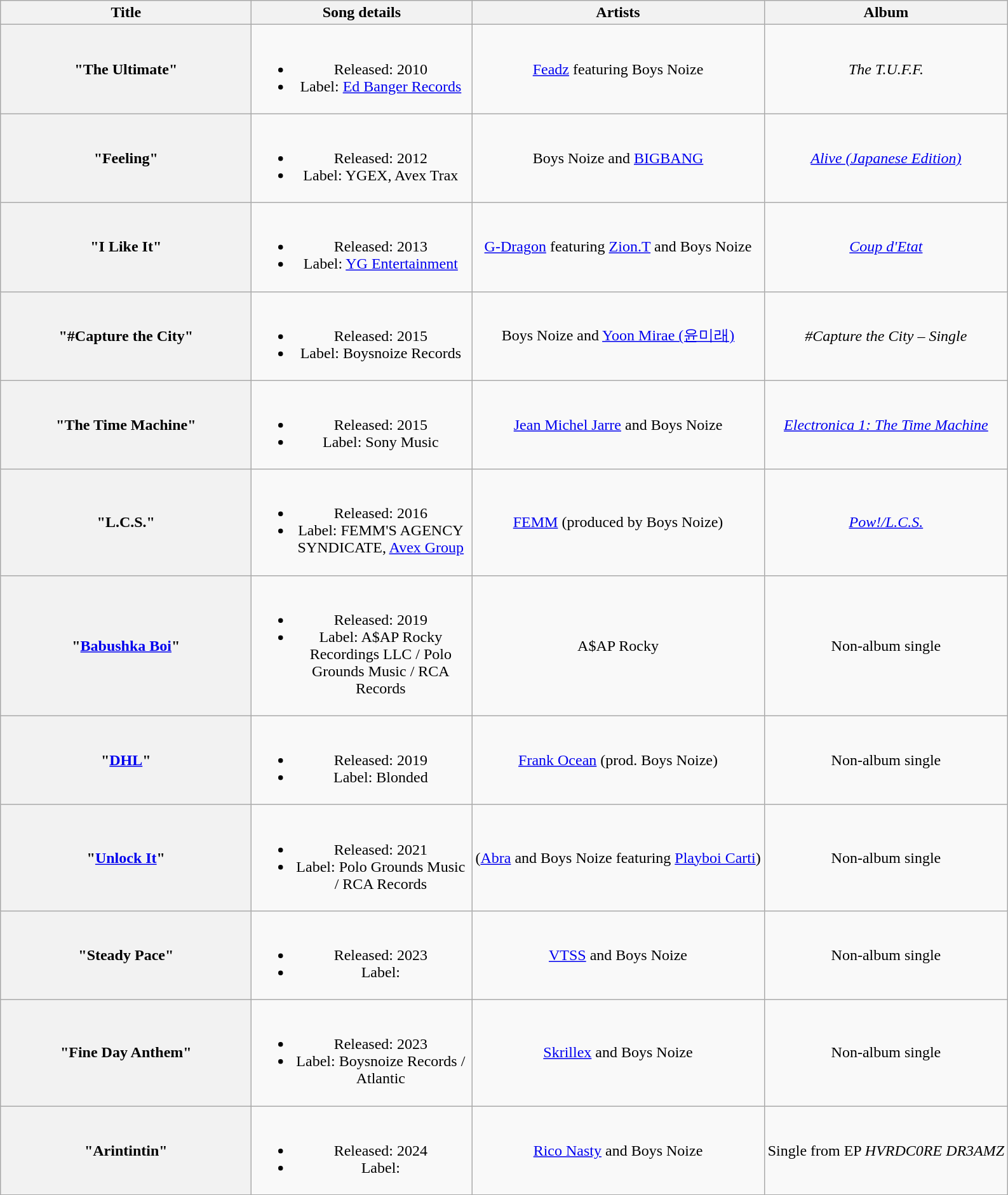<table class="wikitable plainrowheaders" style="text-align:center;">
<tr>
<th scope="col" style="width:16em;">Title</th>
<th scope="col" style="width:14em;">Song details</th>
<th scope="col">Artists</th>
<th scope="col">Album</th>
</tr>
<tr>
<th scope="row">"The Ultimate"</th>
<td><br><ul><li>Released: 2010</li><li>Label: <a href='#'>Ed Banger Records</a></li></ul></td>
<td><a href='#'>Feadz</a> featuring Boys Noize</td>
<td><em>The T.U.F.F.</em></td>
</tr>
<tr>
<th scope="row">"Feeling"</th>
<td><br><ul><li>Released: 2012</li><li>Label: YGEX, Avex Trax</li></ul></td>
<td>Boys Noize and <a href='#'>BIGBANG</a></td>
<td><em><a href='#'>Alive (Japanese Edition)</a></em></td>
</tr>
<tr>
<th scope="row">"I Like It"</th>
<td><br><ul><li>Released: 2013</li><li>Label: <a href='#'>YG Entertainment</a></li></ul></td>
<td><a href='#'>G-Dragon</a> featuring <a href='#'>Zion.T</a> and Boys Noize</td>
<td><em><a href='#'>Coup d'Etat</a></em></td>
</tr>
<tr>
<th scope="row">"#Capture the City"</th>
<td><br><ul><li>Released: 2015</li><li>Label: Boysnoize Records</li></ul></td>
<td>Boys Noize and <a href='#'>Yoon Mirae (윤미래)</a></td>
<td><em>#Capture the City – Single</em></td>
</tr>
<tr>
<th scope="row">"The Time Machine"</th>
<td><br><ul><li>Released: 2015</li><li>Label: Sony Music</li></ul></td>
<td><a href='#'>Jean Michel Jarre</a> and Boys Noize</td>
<td><em><a href='#'>Electronica 1: The Time Machine</a></em></td>
</tr>
<tr>
<th scope="row">"L.C.S."</th>
<td><br><ul><li>Released: 2016</li><li>Label: FEMM'S AGENCY SYNDICATE, <a href='#'>Avex Group</a></li></ul></td>
<td><a href='#'>FEMM</a> (produced by Boys Noize)</td>
<td><em><a href='#'>Pow!/L.C.S.</a></em></td>
</tr>
<tr>
<th scope="row">"<a href='#'>Babushka Boi</a>"</th>
<td><br><ul><li>Released: 2019</li><li>Label: A$AP Rocky Recordings LLC / Polo Grounds Music / RCA Records</li></ul></td>
<td>A$AP Rocky</td>
<td>Non-album single</td>
</tr>
<tr>
<th scope="row">"<a href='#'>DHL</a>"</th>
<td><br><ul><li>Released: 2019</li><li>Label: Blonded</li></ul></td>
<td><a href='#'>Frank Ocean</a> (prod. Boys Noize)</td>
<td>Non-album single</td>
</tr>
<tr>
<th scope="row">"<a href='#'>Unlock It</a>"</th>
<td><br><ul><li>Released: 2021</li><li>Label: Polo Grounds Music / RCA Records</li></ul></td>
<td>(<a href='#'>Abra</a> and Boys Noize featuring <a href='#'>Playboi Carti</a>)</td>
<td>Non-album single</td>
</tr>
<tr>
<th scope="row">"Steady Pace"</th>
<td><br><ul><li>Released: 2023</li><li>Label:</li></ul></td>
<td><a href='#'>VTSS</a> and Boys Noize</td>
<td>Non-album single</td>
</tr>
<tr>
<th scope="row">"Fine Day Anthem"</th>
<td><br><ul><li>Released: 2023</li><li>Label: Boysnoize Records / Atlantic</li></ul></td>
<td><a href='#'>Skrillex</a> and Boys Noize</td>
<td>Non-album single</td>
</tr>
<tr>
<th scope="row">"Arintintin"</th>
<td><br><ul><li>Released: 2024</li><li>Label:</li></ul></td>
<td><a href='#'>Rico Nasty</a> and Boys Noize</td>
<td>Single from EP <em>HVRDC0RE DR3AMZ</em></td>
</tr>
</table>
